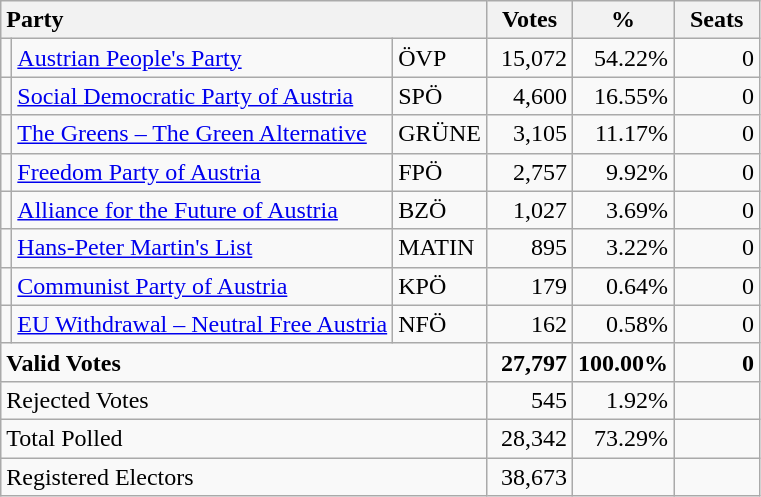<table class="wikitable" border="1" style="text-align:right;">
<tr>
<th style="text-align:left;" colspan=3>Party</th>
<th align=center width="50">Votes</th>
<th align=center width="50">%</th>
<th align=center width="50">Seats</th>
</tr>
<tr>
<td></td>
<td align=left><a href='#'>Austrian People's Party</a></td>
<td align=left>ÖVP</td>
<td>15,072</td>
<td>54.22%</td>
<td>0</td>
</tr>
<tr>
<td></td>
<td align=left><a href='#'>Social Democratic Party of Austria</a></td>
<td align=left>SPÖ</td>
<td>4,600</td>
<td>16.55%</td>
<td>0</td>
</tr>
<tr>
<td></td>
<td align=left style="white-space: nowrap;"><a href='#'>The Greens – The Green Alternative</a></td>
<td align=left>GRÜNE</td>
<td>3,105</td>
<td>11.17%</td>
<td>0</td>
</tr>
<tr>
<td></td>
<td align=left><a href='#'>Freedom Party of Austria</a></td>
<td align=left>FPÖ</td>
<td>2,757</td>
<td>9.92%</td>
<td>0</td>
</tr>
<tr>
<td></td>
<td align=left><a href='#'>Alliance for the Future of Austria</a></td>
<td align=left>BZÖ</td>
<td>1,027</td>
<td>3.69%</td>
<td>0</td>
</tr>
<tr>
<td></td>
<td align=left><a href='#'>Hans-Peter Martin's List</a></td>
<td align=left>MATIN</td>
<td>895</td>
<td>3.22%</td>
<td>0</td>
</tr>
<tr>
<td></td>
<td align=left><a href='#'>Communist Party of Austria</a></td>
<td align=left>KPÖ</td>
<td>179</td>
<td>0.64%</td>
<td>0</td>
</tr>
<tr>
<td></td>
<td align=left><a href='#'>EU Withdrawal – Neutral Free Austria</a></td>
<td align=left>NFÖ</td>
<td>162</td>
<td>0.58%</td>
<td>0</td>
</tr>
<tr style="font-weight:bold">
<td align=left colspan=3>Valid Votes</td>
<td>27,797</td>
<td>100.00%</td>
<td>0</td>
</tr>
<tr>
<td align=left colspan=3>Rejected Votes</td>
<td>545</td>
<td>1.92%</td>
<td></td>
</tr>
<tr>
<td align=left colspan=3>Total Polled</td>
<td>28,342</td>
<td>73.29%</td>
<td></td>
</tr>
<tr>
<td align=left colspan=3>Registered Electors</td>
<td>38,673</td>
<td></td>
<td></td>
</tr>
</table>
